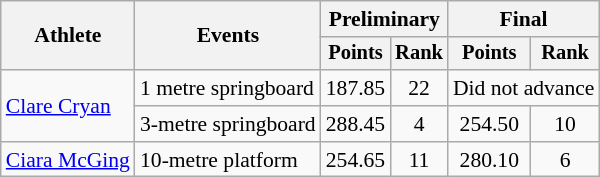<table class="wikitable" style="text-align:center; font-size:90%">
<tr>
<th rowspan="2">Athlete</th>
<th rowspan="2">Events</th>
<th colspan="2">Preliminary</th>
<th colspan="2">Final</th>
</tr>
<tr style="font-size:95%">
<th>Points</th>
<th>Rank</th>
<th>Points</th>
<th>Rank</th>
</tr>
<tr>
<td rowspan="2" align="left"><a href='#'>Clare Cryan</a></td>
<td align="left">1 metre springboard</td>
<td>187.85</td>
<td>22</td>
<td colspan=2>Did not advance</td>
</tr>
<tr>
<td align="left">3-metre springboard</td>
<td>288.45</td>
<td>4</td>
<td>254.50</td>
<td>10</td>
</tr>
<tr>
<td><a href='#'>Ciara McGing</a></td>
<td align="left">10-metre platform</td>
<td>254.65</td>
<td>11</td>
<td>280.10</td>
<td>6</td>
</tr>
</table>
